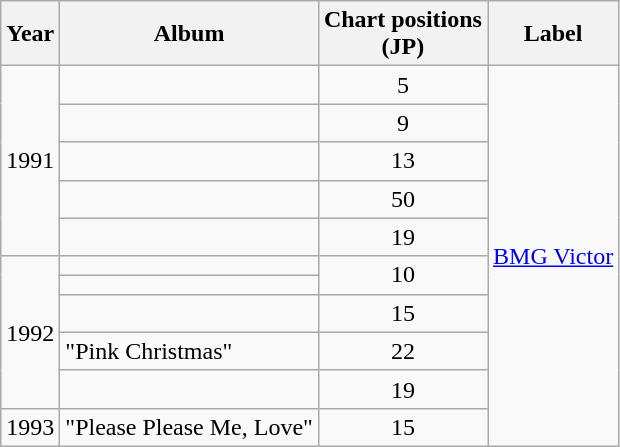<table class="wikitable">
<tr>
<th>Year</th>
<th>Album</th>
<th>Chart positions<br>(JP)</th>
<th>Label</th>
</tr>
<tr>
<td rowspan="5">1991</td>
<td></td>
<td align="center">5</td>
<td rowspan="11"><a href='#'>BMG Victor</a></td>
</tr>
<tr>
<td></td>
<td align="center">9</td>
</tr>
<tr>
<td></td>
<td align="center">13</td>
</tr>
<tr>
<td></td>
<td align="center">50</td>
</tr>
<tr>
<td></td>
<td align="center">19</td>
</tr>
<tr>
<td rowspan="5">1992</td>
<td></td>
<td rowspan="2" align="Center">10</td>
</tr>
<tr>
<td></td>
</tr>
<tr>
<td></td>
<td align="center">15</td>
</tr>
<tr>
<td>"Pink Christmas"</td>
<td align="center">22</td>
</tr>
<tr>
<td></td>
<td align="center">19</td>
</tr>
<tr>
<td>1993</td>
<td>"Please Please Me, Love"</td>
<td align="center">15</td>
</tr>
</table>
